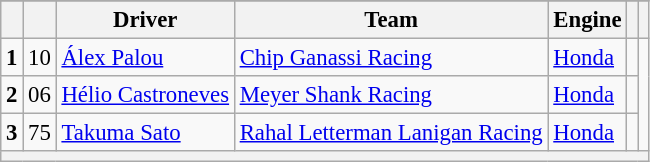<table class="wikitable" style="font-size:95%;">
<tr>
</tr>
<tr>
<th></th>
<th></th>
<th>Driver</th>
<th>Team</th>
<th>Engine</th>
<th></th>
<th></th>
</tr>
<tr>
<td style="text-align:center;"><strong>1</strong></td>
<td style="text-align:center;">10</td>
<td> <a href='#'>Álex Palou</a></td>
<td><a href='#'>Chip Ganassi Racing</a></td>
<td><a href='#'>Honda</a></td>
<td></td>
</tr>
<tr>
<td style="text-align:center;"><strong>2</strong></td>
<td style="text-align:center;">06</td>
<td> <a href='#'>Hélio Castroneves</a> </td>
<td><a href='#'>Meyer Shank Racing</a></td>
<td><a href='#'>Honda</a></td>
<td></td>
</tr>
<tr>
<td style="text-align:center;"><strong>3</strong></td>
<td style="text-align:center;">75</td>
<td> <a href='#'>Takuma Sato</a> </td>
<td><a href='#'>Rahal Letterman Lanigan Racing</a></td>
<td><a href='#'>Honda</a></td>
<td></td>
</tr>
<tr>
<th colspan=7></th>
</tr>
</table>
